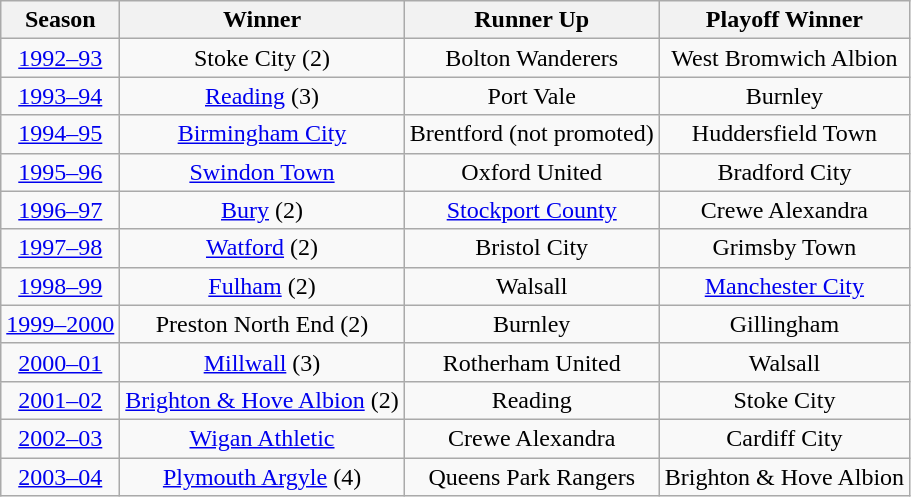<table class="wikitable" style="text-align:center;">
<tr>
<th>Season</th>
<th>Winner</th>
<th>Runner Up</th>
<th>Playoff Winner</th>
</tr>
<tr>
<td><a href='#'>1992–93</a></td>
<td>Stoke City (2)</td>
<td>Bolton Wanderers</td>
<td>West Bromwich Albion</td>
</tr>
<tr>
<td><a href='#'>1993–94</a></td>
<td><a href='#'>Reading</a> (3)</td>
<td>Port Vale</td>
<td>Burnley</td>
</tr>
<tr>
<td><a href='#'>1994–95</a></td>
<td><a href='#'>Birmingham City</a></td>
<td>Brentford (not promoted)</td>
<td>Huddersfield Town</td>
</tr>
<tr>
<td><a href='#'>1995–96</a></td>
<td><a href='#'>Swindon Town</a></td>
<td>Oxford United</td>
<td>Bradford City</td>
</tr>
<tr>
<td><a href='#'>1996–97</a></td>
<td><a href='#'>Bury</a>  (2)</td>
<td><a href='#'>Stockport County</a></td>
<td>Crewe Alexandra</td>
</tr>
<tr>
<td><a href='#'>1997–98</a></td>
<td><a href='#'>Watford</a> (2)</td>
<td>Bristol City</td>
<td>Grimsby Town</td>
</tr>
<tr>
<td><a href='#'>1998–99</a></td>
<td><a href='#'>Fulham</a> (2)</td>
<td>Walsall</td>
<td><a href='#'>Manchester City</a></td>
</tr>
<tr>
<td><a href='#'>1999–2000</a></td>
<td>Preston North End (2)</td>
<td>Burnley</td>
<td>Gillingham</td>
</tr>
<tr>
<td><a href='#'>2000–01</a></td>
<td><a href='#'>Millwall</a> (3)</td>
<td>Rotherham United</td>
<td>Walsall</td>
</tr>
<tr>
<td><a href='#'>2001–02</a></td>
<td><a href='#'>Brighton & Hove Albion</a> (2)</td>
<td>Reading</td>
<td>Stoke City</td>
</tr>
<tr>
<td><a href='#'>2002–03</a></td>
<td><a href='#'>Wigan Athletic</a></td>
<td>Crewe Alexandra</td>
<td>Cardiff City</td>
</tr>
<tr>
<td><a href='#'>2003–04</a></td>
<td><a href='#'>Plymouth Argyle</a> (4)</td>
<td>Queens Park Rangers</td>
<td>Brighton & Hove Albion</td>
</tr>
</table>
